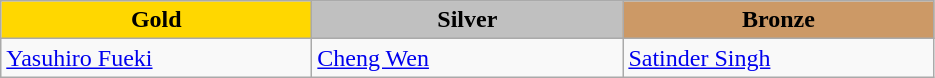<table class="wikitable" style="text-align:left">
<tr align="center">
<td width=200 bgcolor=gold><strong>Gold</strong></td>
<td width=200 bgcolor=silver><strong>Silver</strong></td>
<td width=200 bgcolor=CC9966><strong>Bronze</strong></td>
</tr>
<tr>
<td><a href='#'>Yasuhiro Fueki</a><br><em></em></td>
<td><a href='#'>Cheng Wen</a><br><em></em></td>
<td><a href='#'>Satinder Singh</a><br><em></em></td>
</tr>
</table>
